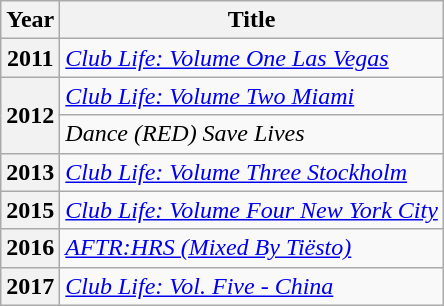<table class="wikitable plainrowheaders">
<tr>
<th>Year</th>
<th>Title</th>
</tr>
<tr>
<th scope="row">2011</th>
<td><em><a href='#'>Club Life: Volume One Las Vegas</a></em></td>
</tr>
<tr>
<th scope="row" rowspan="2">2012</th>
<td><em><a href='#'>Club Life: Volume Two Miami</a></em></td>
</tr>
<tr>
<td><em>Dance (RED) Save Lives</em></td>
</tr>
<tr>
<th scope="row">2013</th>
<td><em><a href='#'>Club Life: Volume Three Stockholm</a></em></td>
</tr>
<tr>
<th scope="row">2015</th>
<td><em><a href='#'>Club Life: Volume Four New York City</a></em></td>
</tr>
<tr>
<th scope="row">2016</th>
<td><em><a href='#'>AFTR:HRS (Mixed By Tiësto)</a></em></td>
</tr>
<tr>
<th scope="row">2017</th>
<td><em><a href='#'>Club Life: Vol. Five - China</a></em></td>
</tr>
</table>
